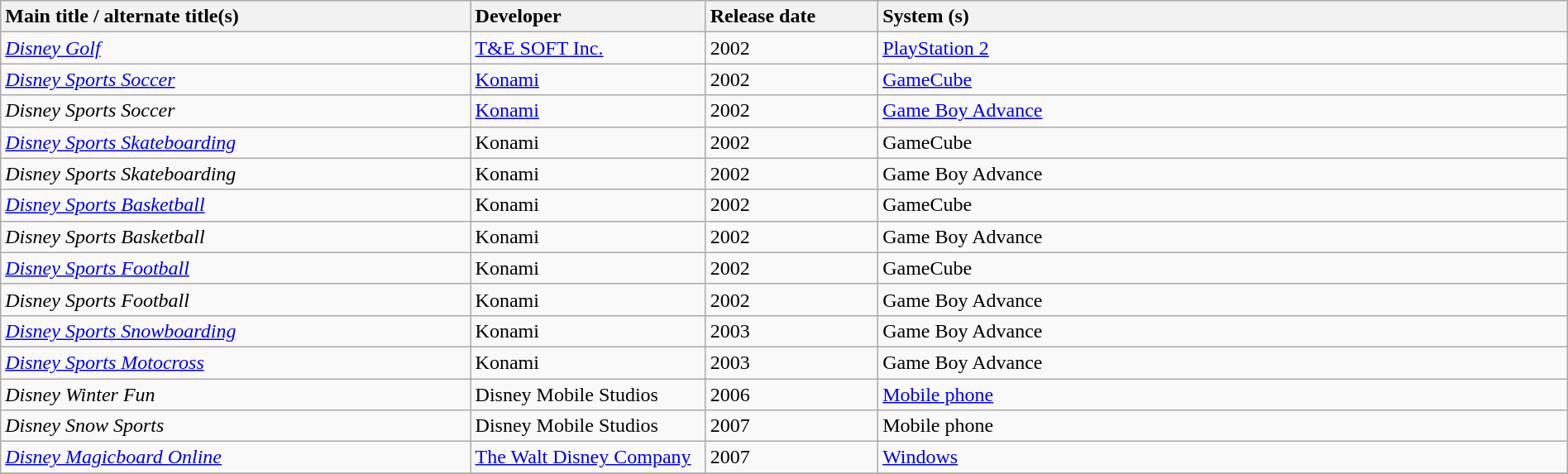<table class="wikitable sortable" style="width: 100%;">
<tr>
<th style="width:30%; text-align:left;">Main title / alternate title(s)</th>
<th style="width:15%; text-align:left;">Developer</th>
<th style="width:11%; text-align:left;">Release date</th>
<th style="width:44%; text-align:left;">System (s)</th>
</tr>
<tr>
<td><em><a href='#'>Disney Golf</a></em> </td>
<td><a href='#'>T&E SOFT Inc.</a></td>
<td>2002</td>
<td><a href='#'>PlayStation 2</a></td>
</tr>
<tr>
<td><em><a href='#'>Disney Sports Soccer</a></em> </td>
<td><a href='#'>Konami</a></td>
<td>2002</td>
<td><a href='#'>GameCube</a></td>
</tr>
<tr>
<td><em>Disney Sports Soccer</em> </td>
<td><a href='#'>Konami</a></td>
<td>2002</td>
<td><a href='#'>Game Boy Advance</a></td>
</tr>
<tr>
<td><em><a href='#'>Disney Sports Skateboarding</a></em> </td>
<td>Konami</td>
<td>2002</td>
<td>GameCube</td>
</tr>
<tr>
<td><em>Disney Sports Skateboarding</em> </td>
<td>Konami</td>
<td>2002</td>
<td>Game Boy Advance</td>
</tr>
<tr>
<td><em><a href='#'>Disney Sports Basketball</a></em> </td>
<td>Konami</td>
<td>2002</td>
<td>GameCube</td>
</tr>
<tr>
<td><em>Disney Sports Basketball</em> </td>
<td>Konami</td>
<td>2002</td>
<td>Game Boy Advance</td>
</tr>
<tr>
<td><em><a href='#'>Disney Sports Football</a></em> </td>
<td>Konami</td>
<td>2002</td>
<td>GameCube</td>
</tr>
<tr>
<td><em>Disney Sports Football</em> </td>
<td>Konami</td>
<td>2002</td>
<td>Game Boy Advance</td>
</tr>
<tr>
<td><em><a href='#'>Disney Sports Snowboarding</a></em> </td>
<td>Konami</td>
<td>2003</td>
<td>Game Boy Advance</td>
</tr>
<tr>
<td><em><a href='#'>Disney Sports Motocross</a></em> </td>
<td>Konami</td>
<td>2003</td>
<td>Game Boy Advance</td>
</tr>
<tr>
<td><em>Disney Winter Fun</em></td>
<td>Disney Mobile Studios</td>
<td>2006</td>
<td><a href='#'>Mobile phone</a></td>
</tr>
<tr>
<td><em>Disney Snow Sports</em></td>
<td>Disney Mobile Studios</td>
<td>2007</td>
<td>Mobile phone</td>
</tr>
<tr>
<td><em><a href='#'>Disney Magicboard Online</a></em></td>
<td><a href='#'>The Walt Disney Company</a></td>
<td>2007</td>
<td><a href='#'>Windows</a></td>
</tr>
<tr>
</tr>
</table>
